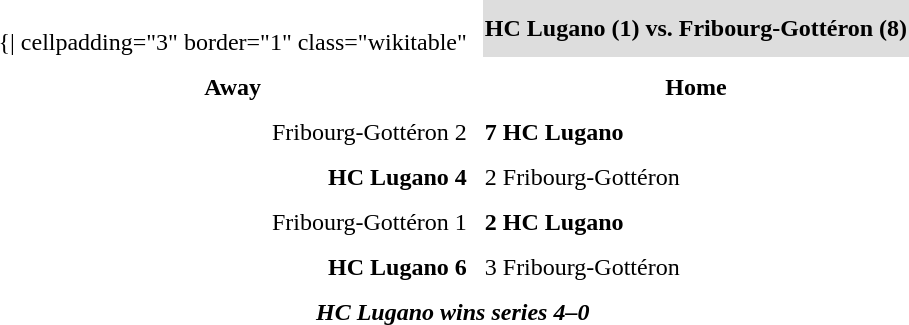<table cellspacing="10">
<tr>
<td valign="top"><br>	{| cellpadding="3" border="1"  class="wikitable"</td>
<th bgcolor="#DDDDDD" colspan="4">HC Lugano (1) vs. Fribourg-Gottéron (8)</th>
</tr>
<tr>
<th>Away</th>
<th>Home</th>
</tr>
<tr>
<td align = "right">Fribourg-Gottéron 2</td>
<td><strong>7 HC Lugano</strong></td>
</tr>
<tr>
<td align = "right"><strong>HC Lugano 4</strong></td>
<td>2 Fribourg-Gottéron</td>
</tr>
<tr>
<td align = "right">Fribourg-Gottéron 1</td>
<td><strong>2 HC Lugano</strong></td>
</tr>
<tr>
<td align = "right"><strong>HC Lugano 6</strong></td>
<td>3 Fribourg-Gottéron</td>
</tr>
<tr align="center">
<td colspan="4"><strong><em>HC Lugano wins series 4–0</em></strong></td>
</tr>
</table>
